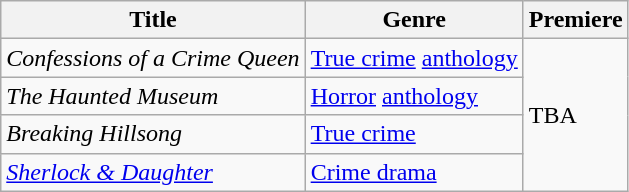<table class="wikitable">
<tr>
<th>Title</th>
<th>Genre</th>
<th>Premiere</th>
</tr>
<tr>
<td><em>Confessions of a Crime Queen</em></td>
<td><a href='#'>True crime</a> <a href='#'>anthology</a></td>
<td rowspan="4">TBA</td>
</tr>
<tr>
<td><em>The Haunted Museum</em></td>
<td><a href='#'>Horror</a> <a href='#'>anthology</a></td>
</tr>
<tr>
<td><em>Breaking Hillsong</em></td>
<td><a href='#'>True crime</a></td>
</tr>
<tr>
<td><em><a href='#'>Sherlock & Daughter</a></em></td>
<td><a href='#'>Crime drama</a></td>
</tr>
</table>
